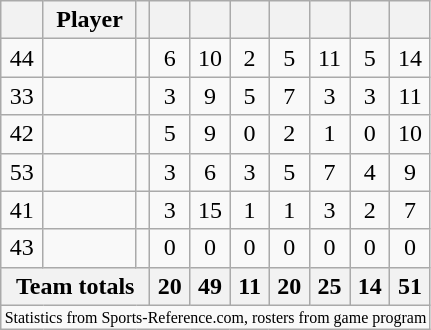<table class="wikitable sortable" style="text-align:center; font-size:100%">
<tr>
<th></th>
<th>Player</th>
<th></th>
<th></th>
<th></th>
<th></th>
<th></th>
<th></th>
<th></th>
<th></th>
</tr>
<tr>
<td>44</td>
<td></td>
<td></td>
<td>6</td>
<td>10</td>
<td>2</td>
<td>5</td>
<td>11</td>
<td>5</td>
<td>14</td>
</tr>
<tr>
<td>33</td>
<td></td>
<td></td>
<td>3</td>
<td>9</td>
<td>5</td>
<td>7</td>
<td>3</td>
<td>3</td>
<td>11</td>
</tr>
<tr>
<td>42</td>
<td></td>
<td></td>
<td>5</td>
<td>9</td>
<td>0</td>
<td>2</td>
<td>1</td>
<td>0</td>
<td>10</td>
</tr>
<tr>
<td>53</td>
<td></td>
<td></td>
<td>3</td>
<td>6</td>
<td>3</td>
<td>5</td>
<td>7</td>
<td>4</td>
<td>9</td>
</tr>
<tr>
<td>41</td>
<td></td>
<td></td>
<td>3</td>
<td>15</td>
<td>1</td>
<td>1</td>
<td>3</td>
<td>2</td>
<td>7</td>
</tr>
<tr>
<td>43</td>
<td></td>
<td></td>
<td>0</td>
<td>0</td>
<td>0</td>
<td>0</td>
<td>0</td>
<td>0</td>
<td>0</td>
</tr>
<tr class="sortbottom">
<th style="text-align:center;" colspan="3">Team totals</th>
<th>20</th>
<th>49</th>
<th>11</th>
<th>20</th>
<th>25</th>
<th>14</th>
<th>51</th>
</tr>
<tr class="sortbottom">
<td colspan="18" style="font-size: 8pt" align="center">Statistics from Sports-Reference.com, rosters from game program</td>
</tr>
</table>
